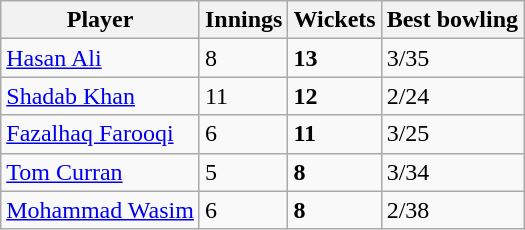<table class="wikitable">
<tr>
<th>Player</th>
<th>Innings</th>
<th>Wickets</th>
<th>Best bowling</th>
</tr>
<tr>
<td><a href='#'>Hasan Ali</a></td>
<td>8</td>
<td><strong>13</strong></td>
<td>3/35</td>
</tr>
<tr>
<td><a href='#'>Shadab Khan</a></td>
<td>11</td>
<td><strong>12</strong></td>
<td>2/24</td>
</tr>
<tr>
<td><a href='#'>Fazalhaq Farooqi</a></td>
<td>6</td>
<td><strong>11</strong></td>
<td>3/25</td>
</tr>
<tr>
<td><a href='#'>Tom Curran</a></td>
<td>5</td>
<td><strong>8</strong></td>
<td>3/34</td>
</tr>
<tr>
<td><a href='#'>Mohammad Wasim</a></td>
<td>6</td>
<td><strong>8</strong></td>
<td>2/38</td>
</tr>
</table>
